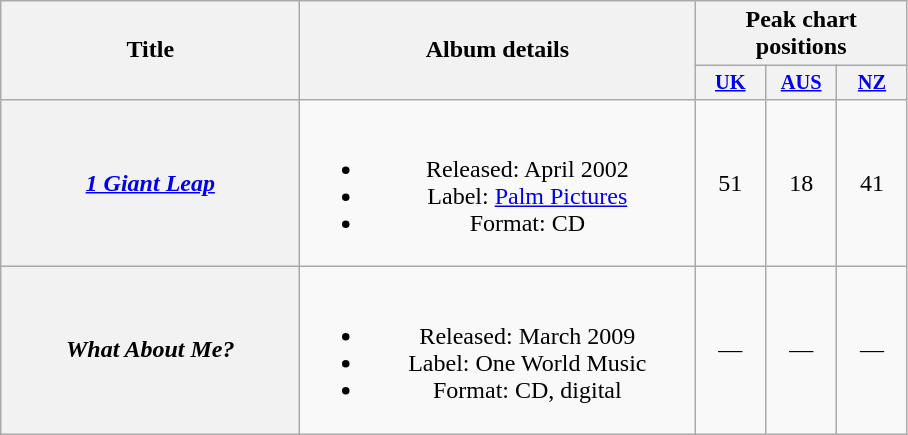<table class="wikitable plainrowheaders" style="text-align:center;" border="1">
<tr>
<th scope="col" rowspan="2" style="width:12em;">Title</th>
<th scope="col" rowspan="2" style="width:16em;">Album details</th>
<th scope="col" colspan="3">Peak chart positions</th>
</tr>
<tr>
<th scope="col" style="width:3em; font-size:85%"><a href='#'>UK</a><br></th>
<th scope="col" style="width:3em; font-size:85%"><a href='#'>AUS</a><br></th>
<th scope="col" style="width:3em; font-size:85%"><a href='#'>NZ</a><br></th>
</tr>
<tr>
<th scope="row"><em><a href='#'>1 Giant Leap</a></em></th>
<td><br><ul><li>Released: April 2002</li><li>Label: <a href='#'>Palm Pictures</a></li><li>Format: CD</li></ul></td>
<td>51</td>
<td>18</td>
<td>41</td>
</tr>
<tr>
<th scope="row"><em>What About Me?</em></th>
<td><br><ul><li>Released: March 2009</li><li>Label: One World Music</li><li>Format: CD, digital</li></ul></td>
<td>—</td>
<td>—</td>
<td>—</td>
</tr>
</table>
